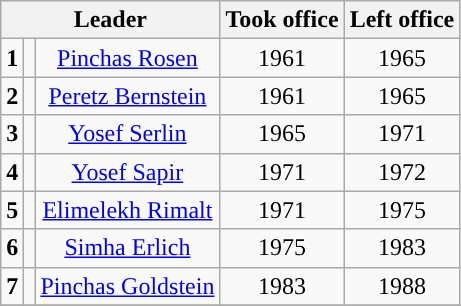<table class="wikitable" style="text-align: center;">
<tr>
<th colspan="3">Leader</th>
<th>Took office</th>
<th>Left office</th>
</tr>
<tr>
<td style="background: "><strong>1</strong></td>
<td></td>
<td><a href='#'>Pinchas Rosen</a></td>
<td>1961</td>
<td>1965</td>
</tr>
<tr>
<td style="background: "><strong>2</strong></td>
<td></td>
<td><a href='#'>Peretz Bernstein</a></td>
<td>1961</td>
<td>1965</td>
</tr>
<tr>
<td style="background: "><strong>3</strong></td>
<td></td>
<td><a href='#'>Yosef Serlin</a></td>
<td>1965</td>
<td>1971</td>
</tr>
<tr>
<td style="background: "><strong>4</strong></td>
<td></td>
<td><a href='#'>Yosef Sapir</a></td>
<td>1971</td>
<td>1972</td>
</tr>
<tr>
<td style="background: "><strong>5</strong></td>
<td></td>
<td><a href='#'>Elimelekh Rimalt</a></td>
<td>1971</td>
<td>1975</td>
</tr>
<tr>
<td style="background: "><strong>6</strong></td>
<td></td>
<td><a href='#'>Simha Erlich</a></td>
<td>1975</td>
<td>1983</td>
</tr>
<tr>
<td style="background: "><strong>7</strong></td>
<td></td>
<td><a href='#'>Pinchas Goldstein</a></td>
<td>1983</td>
<td>1988</td>
</tr>
<tr>
</tr>
</table>
